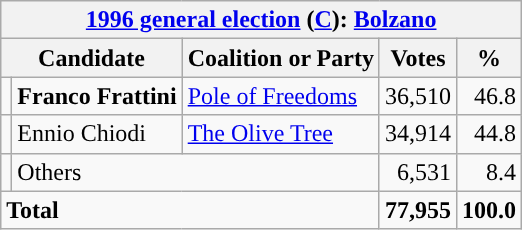<table class=wikitable style=text-align:right>
<tr>
<th colspan=5><a href='#'>1996 general election</a> (<a href='#'>C</a>): <a href='#'>Bolzano</a></th>
</tr>
<tr>
<th colspan=2>Candidate</th>
<th>Coalition or Party</th>
<th>Votes</th>
<th>%</th>
</tr>
<tr>
<td></td>
<td align=left><strong>Franco Frattini</strong></td>
<td align=left><a href='#'>Pole of Freedoms</a></td>
<td>36,510</td>
<td>46.8</td>
</tr>
<tr>
<td></td>
<td align=left>Ennio Chiodi</td>
<td align=left><a href='#'>The Olive Tree</a></td>
<td>34,914</td>
<td>44.8</td>
</tr>
<tr>
<td></td>
<td align=left colspan=2>Others</td>
<td>6,531</td>
<td>8.4</td>
</tr>
<tr>
<td align=left colspan=3><strong>Total</strong></td>
<td><strong>77,955</strong></td>
<td><strong>100.0</strong></td>
</tr>
</table>
